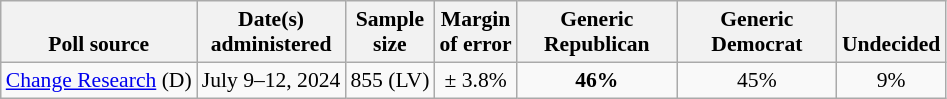<table class="wikitable" style="font-size:90%;text-align:center;">
<tr valign=bottom>
<th>Poll source</th>
<th>Date(s)<br>administered</th>
<th>Sample<br>size</th>
<th>Margin<br>of error</th>
<th style="width:100px;">Generic<br>Republican</th>
<th style="width:100px;">Generic<br>Democrat</th>
<th>Undecided</th>
</tr>
<tr>
<td style="text-align:left;"><a href='#'>Change Research</a> (D)</td>
<td data-sort-value="2024-07-12">July 9–12, 2024</td>
<td>855 (LV)</td>
<td>± 3.8%</td>
<td><strong>46%</strong></td>
<td>45%</td>
<td>9%</td>
</tr>
</table>
